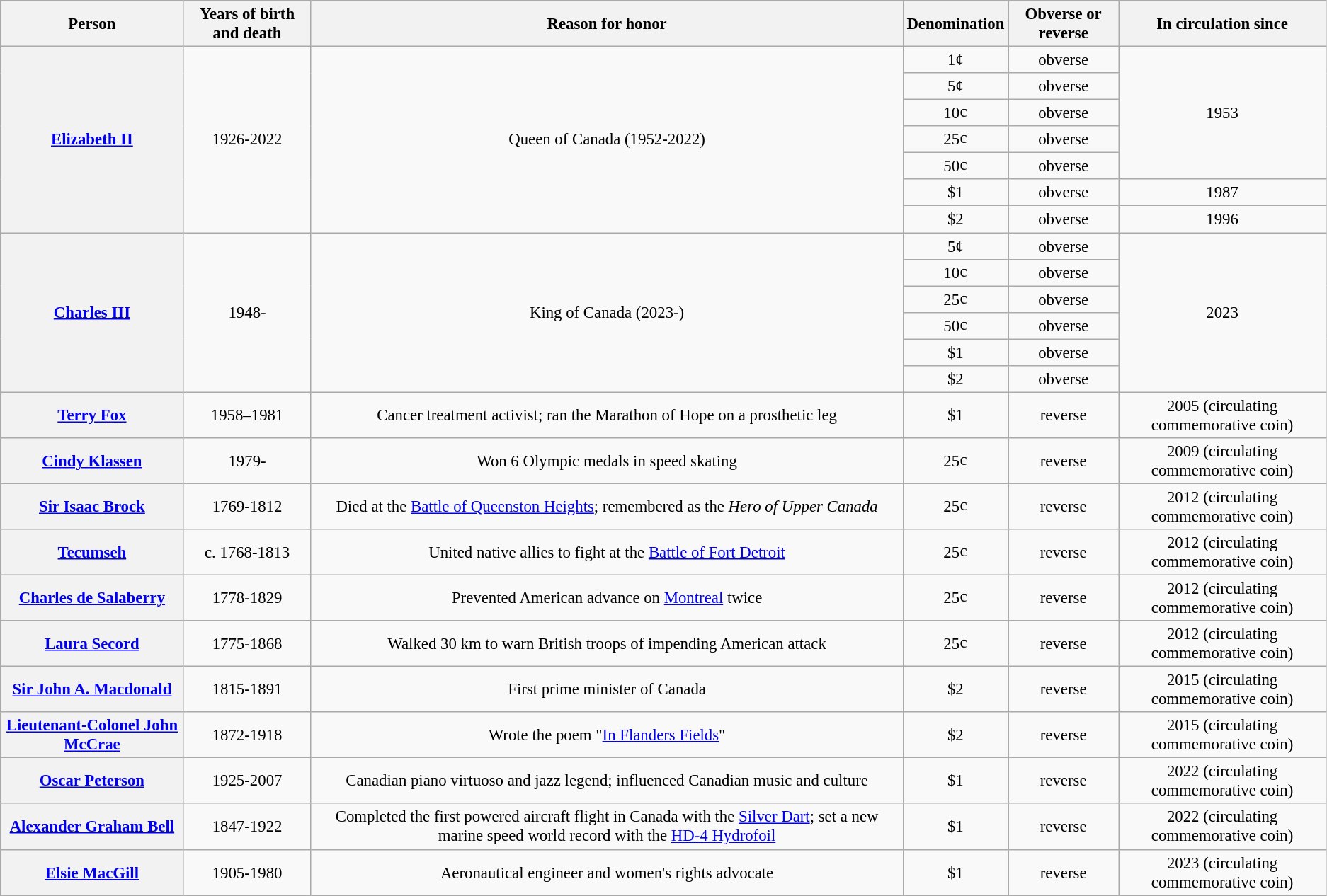<table class="wikitable" style="font-size:95%; text-align:center;">
<tr>
<th>Person</th>
<th>Years of birth and death</th>
<th>Reason for honor</th>
<th>Denomination</th>
<th>Obverse or reverse</th>
<th>In circulation since</th>
</tr>
<tr>
<th rowspan="7"><a href='#'>Elizabeth II</a></th>
<td rowspan="7">1926-2022</td>
<td rowspan="7">Queen of Canada (1952-2022)</td>
<td>1¢</td>
<td>obverse</td>
<td rowspan="5">1953</td>
</tr>
<tr>
<td>5¢</td>
<td>obverse</td>
</tr>
<tr>
<td>10¢</td>
<td>obverse</td>
</tr>
<tr>
<td>25¢</td>
<td>obverse</td>
</tr>
<tr>
<td>50¢</td>
<td>obverse</td>
</tr>
<tr>
<td>$1</td>
<td>obverse</td>
<td>1987</td>
</tr>
<tr>
<td>$2</td>
<td>obverse</td>
<td>1996</td>
</tr>
<tr>
<th rowspan="6"><a href='#'>Charles III</a></th>
<td rowspan="6">1948-</td>
<td rowspan="6">King of Canada (2023-)</td>
<td>5¢</td>
<td>obverse</td>
<td rowspan="6">2023</td>
</tr>
<tr>
<td>10¢</td>
<td>obverse</td>
</tr>
<tr>
<td>25¢</td>
<td>obverse</td>
</tr>
<tr>
<td>50¢</td>
<td>obverse</td>
</tr>
<tr>
<td>$1</td>
<td>obverse</td>
</tr>
<tr>
<td>$2</td>
<td>obverse</td>
</tr>
<tr>
<th><a href='#'>Terry Fox</a></th>
<td>1958–1981</td>
<td>Cancer treatment activist; ran the Marathon of Hope on a prosthetic leg</td>
<td>$1</td>
<td>reverse</td>
<td>2005 (circulating commemorative coin)</td>
</tr>
<tr>
<th><a href='#'>Cindy Klassen</a></th>
<td>1979-</td>
<td>Won 6 Olympic medals in speed skating</td>
<td>25¢</td>
<td>reverse</td>
<td>2009 (circulating commemorative coin)</td>
</tr>
<tr>
<th><a href='#'>Sir Isaac Brock</a></th>
<td>1769-1812</td>
<td>Died at the <a href='#'>Battle of Queenston Heights</a>; remembered as the <em>Hero of Upper Canada</em></td>
<td>25¢</td>
<td>reverse</td>
<td>2012 (circulating commemorative coin)</td>
</tr>
<tr>
<th><a href='#'>Tecumseh</a></th>
<td>c. 1768-1813</td>
<td>United native allies to fight at the <a href='#'>Battle of Fort Detroit</a></td>
<td>25¢</td>
<td>reverse</td>
<td>2012 (circulating commemorative coin)</td>
</tr>
<tr>
<th><a href='#'>Charles de Salaberry</a></th>
<td>1778-1829</td>
<td>Prevented American advance on <a href='#'>Montreal</a> twice</td>
<td>25¢</td>
<td>reverse</td>
<td>2012 (circulating commemorative coin)</td>
</tr>
<tr>
<th><a href='#'>Laura Secord</a></th>
<td>1775-1868</td>
<td>Walked 30 km to warn British troops of impending American attack</td>
<td>25¢</td>
<td>reverse</td>
<td>2012 (circulating commemorative coin)</td>
</tr>
<tr>
<th><a href='#'>Sir John A. Macdonald</a></th>
<td>1815-1891</td>
<td>First prime minister of Canada</td>
<td>$2</td>
<td>reverse</td>
<td>2015 (circulating commemorative coin)</td>
</tr>
<tr>
<th><a href='#'>Lieutenant-Colonel John McCrae</a></th>
<td>1872-1918</td>
<td>Wrote the poem "<a href='#'>In Flanders Fields</a>"</td>
<td>$2</td>
<td>reverse</td>
<td>2015 (circulating commemorative coin)</td>
</tr>
<tr>
<th><a href='#'>Oscar Peterson</a></th>
<td>1925-2007</td>
<td>Canadian piano virtuoso and jazz legend; influenced Canadian music and culture</td>
<td>$1</td>
<td>reverse</td>
<td>2022 (circulating commemorative coin)</td>
</tr>
<tr>
<th><a href='#'>Alexander Graham Bell</a></th>
<td>1847-1922</td>
<td>Completed the first powered aircraft flight in Canada with the <a href='#'>Silver Dart</a>; set a new marine speed world record with the <a href='#'>HD-4 Hydrofoil</a></td>
<td>$1</td>
<td>reverse</td>
<td>2022 (circulating commemorative coin)</td>
</tr>
<tr>
<th><a href='#'>Elsie MacGill</a></th>
<td>1905-1980</td>
<td>Aeronautical engineer and women's rights advocate</td>
<td>$1</td>
<td>reverse</td>
<td>2023 (circulating commemorative coin)</td>
</tr>
</table>
